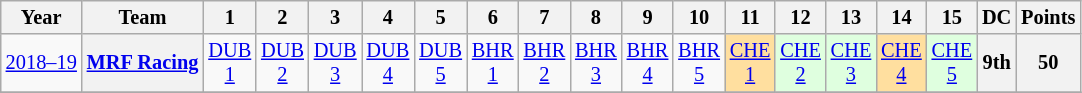<table class="wikitable" style="text-align:center; font-size:85%">
<tr>
<th>Year</th>
<th>Team</th>
<th>1</th>
<th>2</th>
<th>3</th>
<th>4</th>
<th>5</th>
<th>6</th>
<th>7</th>
<th>8</th>
<th>9</th>
<th>10</th>
<th>11</th>
<th>12</th>
<th>13</th>
<th>14</th>
<th>15</th>
<th>DC</th>
<th>Points</th>
</tr>
<tr>
<td nowrap><a href='#'>2018–19</a></td>
<th nowrap><a href='#'>MRF Racing</a></th>
<td><a href='#'>DUB<br>1</a></td>
<td><a href='#'>DUB<br>2</a></td>
<td><a href='#'>DUB<br>3</a></td>
<td><a href='#'>DUB<br>4</a></td>
<td><a href='#'>DUB<br>5</a></td>
<td><a href='#'>BHR<br>1</a></td>
<td><a href='#'>BHR<br>2</a></td>
<td><a href='#'>BHR<br>3</a></td>
<td><a href='#'>BHR<br>4</a></td>
<td><a href='#'>BHR<br>5</a></td>
<td style="background:#FFDF9F;"><a href='#'>CHE<br>1</a><br></td>
<td style="background:#DFFFDF;"><a href='#'>CHE<br>2</a><br></td>
<td style="background:#DFFFDF;"><a href='#'>CHE<br>3</a><br></td>
<td style="background:#FFDF9F;"><a href='#'>CHE<br>4</a><br></td>
<td style="background:#DFFFDF;"><a href='#'>CHE<br>5</a><br></td>
<th>9th</th>
<th>50</th>
</tr>
<tr>
</tr>
</table>
